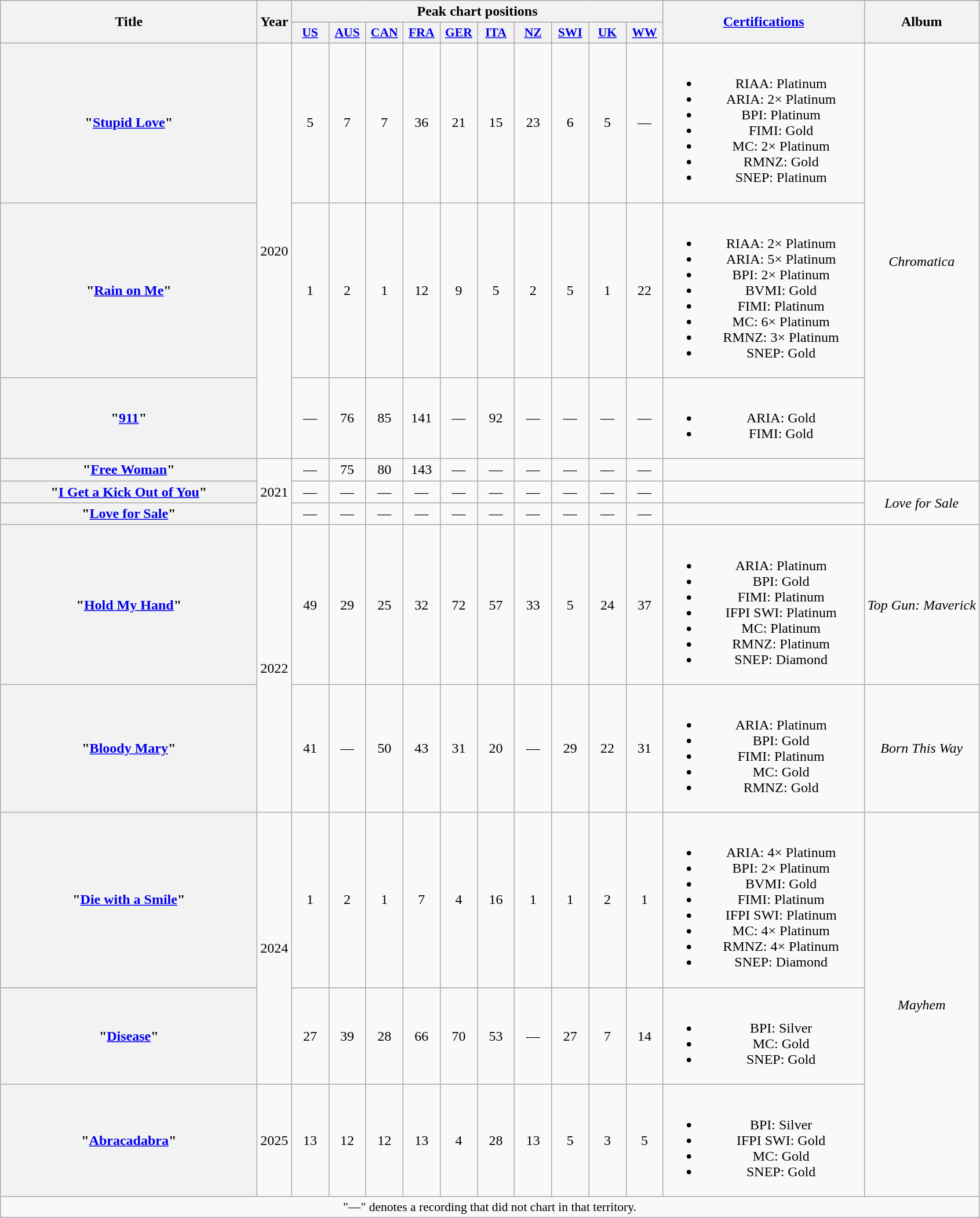<table class="wikitable plainrowheaders" style="text-align:center;">
<tr>
<th scope="col" rowspan="2" style="width:18em;">Title</th>
<th scope="col" rowspan="2">Year</th>
<th scope="col" colspan="10">Peak chart positions</th>
<th scope="col" rowspan="2" style="width:14em;"><a href='#'>Certifications</a></th>
<th scope="col" rowspan="2">Album</th>
</tr>
<tr>
<th style="width:2.5em;font-size:90%"><a href='#'>US</a><br></th>
<th style="width:2.5em;font-size:90%"><a href='#'>AUS</a><br></th>
<th style="width:2.5em;font-size:90%"><a href='#'>CAN</a><br></th>
<th style="width:2.5em;font-size:90%"><a href='#'>FRA</a><br></th>
<th style="width:2.5em;font-size:90%"><a href='#'>GER</a><br></th>
<th style="width:2.5em;font-size:90%"><a href='#'>ITA</a><br></th>
<th style="width:2.5em;font-size:90%"><a href='#'>NZ</a><br></th>
<th style="width:2.5em;font-size:90%"><a href='#'>SWI</a><br></th>
<th style="width:2.5em;font-size:90%"><a href='#'>UK</a><br></th>
<th style="width:2.5em;font-size:90%"><a href='#'>WW</a><br></th>
</tr>
<tr>
<th scope="row">"<a href='#'>Stupid Love</a>"</th>
<td rowspan="3">2020</td>
<td>5</td>
<td>7</td>
<td>7</td>
<td>36</td>
<td>21</td>
<td>15</td>
<td>23</td>
<td>6</td>
<td>5</td>
<td>—</td>
<td><br><ul><li>RIAA: Platinum</li><li>ARIA: 2× Platinum</li><li>BPI: Platinum</li><li>FIMI: Gold</li><li>MC: 2× Platinum</li><li>RMNZ: Gold</li><li>SNEP: Platinum</li></ul></td>
<td rowspan="4"><em>Chromatica</em></td>
</tr>
<tr>
<th scope="row">"<a href='#'>Rain on Me</a>"<br></th>
<td>1</td>
<td>2</td>
<td>1</td>
<td>12</td>
<td>9</td>
<td>5</td>
<td>2</td>
<td>5</td>
<td>1</td>
<td>22</td>
<td><br><ul><li>RIAA: 2× Platinum</li><li>ARIA: 5× Platinum</li><li>BPI: 2× Platinum</li><li>BVMI: Gold</li><li>FIMI: Platinum</li><li>MC: 6× Platinum</li><li>RMNZ: 3× Platinum</li><li>SNEP: Gold</li></ul></td>
</tr>
<tr>
<th scope="row">"<a href='#'>911</a>"</th>
<td>—</td>
<td>76</td>
<td>85</td>
<td>141</td>
<td>—</td>
<td>92</td>
<td>—</td>
<td>—</td>
<td>—</td>
<td>—</td>
<td><br><ul><li>ARIA: Gold</li><li>FIMI: Gold</li></ul></td>
</tr>
<tr>
<th scope="row">"<a href='#'>Free Woman</a>"</th>
<td rowspan="3">2021</td>
<td>—</td>
<td>75</td>
<td>80</td>
<td>143</td>
<td>—</td>
<td>—</td>
<td>—</td>
<td>—</td>
<td>—</td>
<td>—</td>
<td></td>
</tr>
<tr>
<th scope="row">"<a href='#'>I Get a Kick Out of You</a>"<br></th>
<td>—</td>
<td>—</td>
<td>—</td>
<td>—</td>
<td>—</td>
<td>—</td>
<td>—</td>
<td>—</td>
<td>—</td>
<td>—</td>
<td></td>
<td rowspan="2"><em>Love for Sale</em></td>
</tr>
<tr>
<th scope="row">"<a href='#'>Love for Sale</a>"<br></th>
<td>—</td>
<td>—</td>
<td>—</td>
<td>—</td>
<td>—</td>
<td>—</td>
<td>—</td>
<td>—</td>
<td>—</td>
<td>—</td>
<td></td>
</tr>
<tr>
<th scope="row">"<a href='#'>Hold My Hand</a>"</th>
<td rowspan="2">2022</td>
<td>49</td>
<td>29</td>
<td>25</td>
<td>32</td>
<td>72</td>
<td>57</td>
<td>33</td>
<td>5</td>
<td>24</td>
<td>37</td>
<td><br><ul><li>ARIA: Platinum</li><li>BPI: Gold</li><li>FIMI: Platinum</li><li>IFPI SWI: Platinum</li><li>MC: Platinum</li><li>RMNZ: Platinum</li><li>SNEP: Diamond</li></ul></td>
<td><em>Top Gun: Maverick</em></td>
</tr>
<tr>
<th scope="row">"<a href='#'>Bloody Mary</a>"</th>
<td>41</td>
<td>—</td>
<td>50</td>
<td>43</td>
<td>31</td>
<td>20</td>
<td>—</td>
<td>29</td>
<td>22</td>
<td>31</td>
<td><br><ul><li>ARIA: Platinum</li><li>BPI: Gold</li><li>FIMI: Platinum</li><li>MC: Gold</li><li>RMNZ: Gold</li></ul></td>
<td><em>Born This Way</em></td>
</tr>
<tr>
<th scope="row">"<a href='#'>Die with a Smile</a>"<br></th>
<td rowspan="2">2024</td>
<td>1</td>
<td>2</td>
<td>1</td>
<td>7</td>
<td>4</td>
<td>16</td>
<td>1</td>
<td>1</td>
<td>2</td>
<td>1</td>
<td><br><ul><li>ARIA: 4× Platinum</li><li>BPI: 2× Platinum</li><li>BVMI: Gold</li><li>FIMI: Platinum</li><li>IFPI SWI: Platinum</li><li>MC: 4× Platinum</li><li>RMNZ: 4× Platinum</li><li>SNEP: Diamond</li></ul></td>
<td rowspan="3"><em>Mayhem</em></td>
</tr>
<tr>
<th scope="row">"<a href='#'>Disease</a>"</th>
<td>27</td>
<td>39</td>
<td>28</td>
<td>66</td>
<td>70</td>
<td>53</td>
<td>—</td>
<td>27</td>
<td>7</td>
<td>14</td>
<td><br><ul><li>BPI: Silver</li><li>MC: Gold</li><li>SNEP: Gold</li></ul></td>
</tr>
<tr>
<th scope="row">"<a href='#'>Abracadabra</a>"</th>
<td>2025</td>
<td>13</td>
<td>12</td>
<td>12</td>
<td>13</td>
<td>4</td>
<td>28</td>
<td>13</td>
<td>5</td>
<td>3</td>
<td>5</td>
<td><br><ul><li>BPI: Silver</li><li>IFPI SWI: Gold</li><li>MC: Gold</li><li>SNEP: Gold</li></ul></td>
</tr>
<tr>
<td colspan="14" style="font-size:90%;">"—" denotes a recording that did not chart in that territory.</td>
</tr>
</table>
